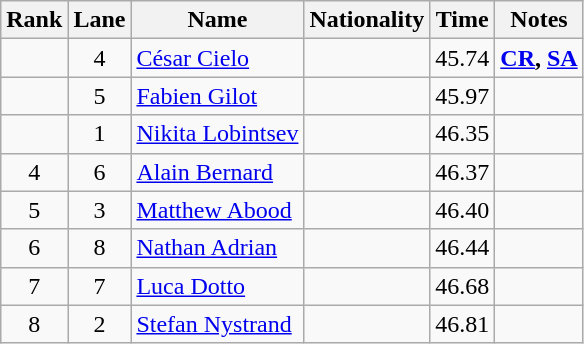<table class="wikitable sortable" style="text-align:center">
<tr>
<th>Rank</th>
<th>Lane</th>
<th>Name</th>
<th>Nationality</th>
<th>Time</th>
<th>Notes</th>
</tr>
<tr>
<td></td>
<td>4</td>
<td align=left><a href='#'>César Cielo</a></td>
<td align=left></td>
<td>45.74</td>
<td><strong><a href='#'>CR</a>, <a href='#'>SA</a></strong></td>
</tr>
<tr>
<td></td>
<td>5</td>
<td align=left><a href='#'>Fabien Gilot</a></td>
<td align=left></td>
<td>45.97</td>
<td></td>
</tr>
<tr>
<td></td>
<td>1</td>
<td align=left><a href='#'>Nikita Lobintsev</a></td>
<td align=left></td>
<td>46.35</td>
<td></td>
</tr>
<tr>
<td>4</td>
<td>6</td>
<td align=left><a href='#'>Alain Bernard</a></td>
<td align=left></td>
<td>46.37</td>
<td></td>
</tr>
<tr>
<td>5</td>
<td>3</td>
<td align=left><a href='#'>Matthew Abood</a></td>
<td align=left></td>
<td>46.40</td>
<td></td>
</tr>
<tr>
<td>6</td>
<td>8</td>
<td align=left><a href='#'>Nathan Adrian</a></td>
<td align=left></td>
<td>46.44</td>
<td></td>
</tr>
<tr>
<td>7</td>
<td>7</td>
<td align=left><a href='#'>Luca Dotto</a></td>
<td align=left></td>
<td>46.68</td>
<td></td>
</tr>
<tr>
<td>8</td>
<td>2</td>
<td align=left><a href='#'>Stefan Nystrand</a></td>
<td align=left></td>
<td>46.81</td>
<td></td>
</tr>
</table>
